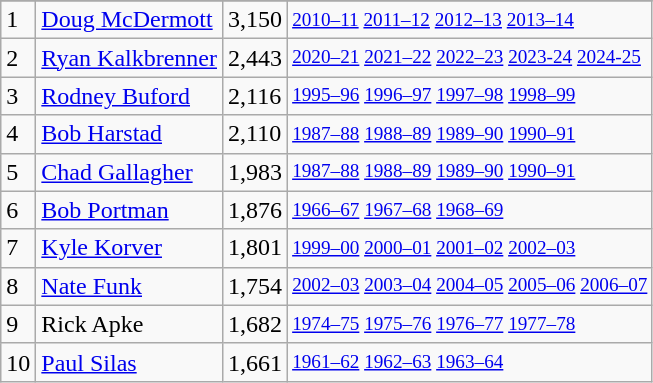<table class="wikitable">
<tr>
</tr>
<tr>
<td>1</td>
<td><a href='#'>Doug McDermott</a></td>
<td>3,150</td>
<td style="font-size:80%;"><a href='#'>2010–11</a> <a href='#'>2011–12</a> <a href='#'>2012–13</a> <a href='#'>2013–14</a></td>
</tr>
<tr>
<td>2</td>
<td><a href='#'>Ryan Kalkbrenner</a></td>
<td>2,443</td>
<td style="font-size:80%;"><a href='#'>2020–21</a> <a href='#'>2021–22</a> <a href='#'>2022–23</a> <a href='#'>2023-24</a> <a href='#'>2024-25</a></td>
</tr>
<tr>
<td>3</td>
<td><a href='#'>Rodney Buford</a></td>
<td>2,116</td>
<td style="font-size:80%;"><a href='#'>1995–96</a> <a href='#'>1996–97</a> <a href='#'>1997–98</a> <a href='#'>1998–99</a></td>
</tr>
<tr>
<td>4</td>
<td><a href='#'>Bob Harstad</a></td>
<td>2,110</td>
<td style="font-size:80%;"><a href='#'>1987–88</a> <a href='#'>1988–89</a> <a href='#'>1989–90</a> <a href='#'>1990–91</a></td>
</tr>
<tr>
<td>5</td>
<td><a href='#'>Chad Gallagher</a></td>
<td>1,983</td>
<td style="font-size:80%;"><a href='#'>1987–88</a> <a href='#'>1988–89</a> <a href='#'>1989–90</a> <a href='#'>1990–91</a></td>
</tr>
<tr>
<td>6</td>
<td><a href='#'>Bob Portman</a></td>
<td>1,876</td>
<td style="font-size:80%;"><a href='#'>1966–67</a> <a href='#'>1967–68</a> <a href='#'>1968–69</a></td>
</tr>
<tr>
<td>7</td>
<td><a href='#'>Kyle Korver</a></td>
<td>1,801</td>
<td style="font-size:80%;"><a href='#'>1999–00</a> <a href='#'>2000–01</a> <a href='#'>2001–02</a> <a href='#'>2002–03</a></td>
</tr>
<tr>
<td>8</td>
<td><a href='#'>Nate Funk</a></td>
<td>1,754</td>
<td style="font-size:80%;"><a href='#'>2002–03</a> <a href='#'>2003–04</a> <a href='#'>2004–05</a> <a href='#'>2005–06</a> <a href='#'>2006–07</a></td>
</tr>
<tr>
<td>9</td>
<td>Rick Apke</td>
<td>1,682</td>
<td style="font-size:80%;"><a href='#'>1974–75</a> <a href='#'>1975–76</a> <a href='#'>1976–77</a> <a href='#'>1977–78</a></td>
</tr>
<tr>
<td>10</td>
<td><a href='#'>Paul Silas</a></td>
<td>1,661</td>
<td style="font-size:80%;"><a href='#'>1961–62</a> <a href='#'>1962–63</a> <a href='#'>1963–64</a></td>
</tr>
</table>
